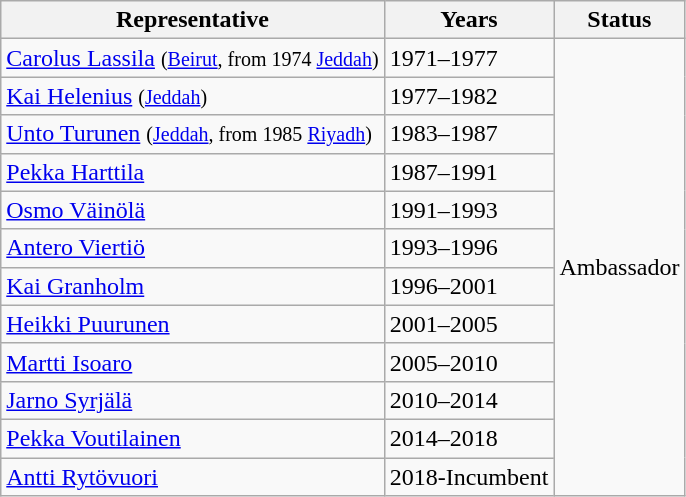<table class="wikitable sortable">
<tr>
<th>Representative</th>
<th>Years</th>
<th>Status</th>
</tr>
<tr>
<td><a href='#'>Carolus Lassila</a> <small>(<a href='#'>Beirut</a>, from 1974 <a href='#'>Jeddah</a>)</small></td>
<td>1971–1977</td>
<td rowspan="12">Ambassador</td>
</tr>
<tr>
<td><a href='#'>Kai Helenius</a> <small>(<a href='#'>Jeddah</a>)</small></td>
<td>1977–1982</td>
</tr>
<tr>
<td><a href='#'>Unto Turunen</a> <small>(<a href='#'>Jeddah</a>, from 1985 <a href='#'>Riyadh</a>)</small></td>
<td>1983–1987</td>
</tr>
<tr>
<td><a href='#'>Pekka Harttila</a></td>
<td>1987–1991</td>
</tr>
<tr>
<td><a href='#'>Osmo Väinölä</a></td>
<td>1991–1993</td>
</tr>
<tr>
<td><a href='#'>Antero Viertiö</a></td>
<td>1993–1996</td>
</tr>
<tr>
<td><a href='#'>Kai Granholm</a></td>
<td>1996–2001</td>
</tr>
<tr>
<td><a href='#'>Heikki Puurunen</a></td>
<td>2001–2005</td>
</tr>
<tr>
<td><a href='#'>Martti Isoaro</a></td>
<td>2005–2010</td>
</tr>
<tr>
<td><a href='#'>Jarno Syrjälä</a></td>
<td>2010–2014</td>
</tr>
<tr>
<td><a href='#'>Pekka Voutilainen</a></td>
<td>2014–2018</td>
</tr>
<tr>
<td><a href='#'>Antti Rytövuori</a></td>
<td>2018-Incumbent</td>
</tr>
</table>
